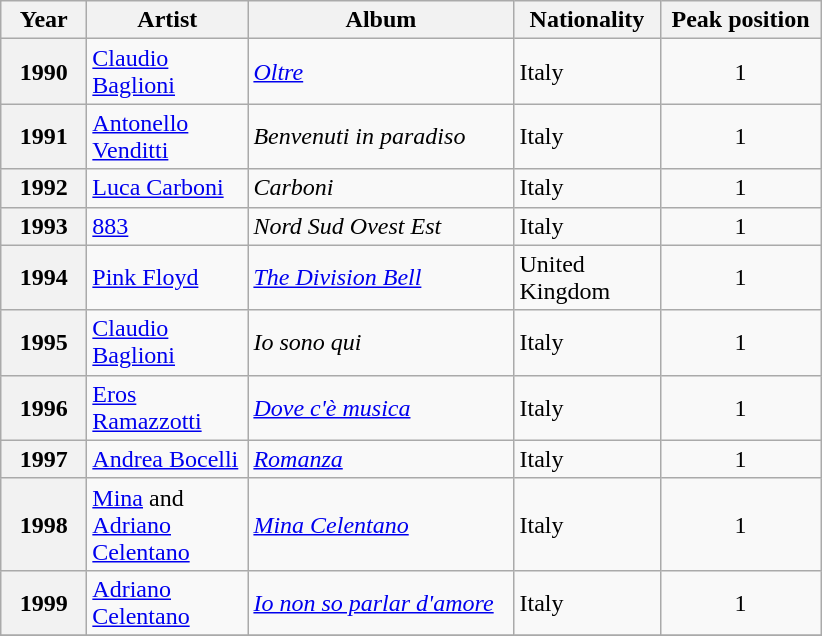<table class="wikitable sortable plainrowheaders">
<tr>
<th style="width:50px;">Year</th>
<th style="width:100px;">Artist</th>
<th style="width:170px;">Album</th>
<th style="width:90px;">Nationality</th>
<th style="width:100px;">Peak position</th>
</tr>
<tr>
<th scope="row">1990</th>
<td><a href='#'>Claudio Baglioni</a></td>
<td><em><a href='#'>Oltre</a></em></td>
<td>Italy</td>
<td style="text-align:center;">1</td>
</tr>
<tr>
<th scope="row">1991</th>
<td><a href='#'>Antonello Venditti</a></td>
<td><em>Benvenuti in paradiso</em></td>
<td>Italy</td>
<td style="text-align:center;">1</td>
</tr>
<tr>
<th scope="row">1992</th>
<td><a href='#'>Luca Carboni</a></td>
<td><em>Carboni</em></td>
<td>Italy</td>
<td style="text-align:center;">1</td>
</tr>
<tr>
<th scope="row">1993</th>
<td><a href='#'>883</a></td>
<td><em>Nord Sud Ovest Est</em></td>
<td>Italy</td>
<td style="text-align:center;">1</td>
</tr>
<tr>
<th scope="row">1994</th>
<td><a href='#'>Pink Floyd</a></td>
<td><em><a href='#'>The Division Bell</a></em></td>
<td>United Kingdom</td>
<td style="text-align:center;">1</td>
</tr>
<tr>
<th scope="row">1995</th>
<td><a href='#'>Claudio Baglioni</a></td>
<td><em>Io sono qui</em></td>
<td>Italy</td>
<td style="text-align:center;">1</td>
</tr>
<tr>
<th scope="row">1996</th>
<td><a href='#'>Eros Ramazzotti</a></td>
<td><em><a href='#'>Dove c'è musica</a></em></td>
<td>Italy</td>
<td style="text-align:center;">1</td>
</tr>
<tr>
<th scope="row">1997</th>
<td><a href='#'>Andrea Bocelli</a></td>
<td><em><a href='#'>Romanza</a></em></td>
<td>Italy</td>
<td style="text-align:center;">1</td>
</tr>
<tr>
<th scope="row">1998</th>
<td><a href='#'>Mina</a> and <a href='#'>Adriano Celentano</a></td>
<td><em><a href='#'>Mina Celentano</a></em></td>
<td>Italy</td>
<td style="text-align:center;">1</td>
</tr>
<tr>
<th scope="row">1999</th>
<td><a href='#'>Adriano Celentano</a></td>
<td><em><a href='#'>Io non so parlar d'amore</a> </em></td>
<td>Italy</td>
<td style="text-align:center;">1</td>
</tr>
<tr>
</tr>
</table>
